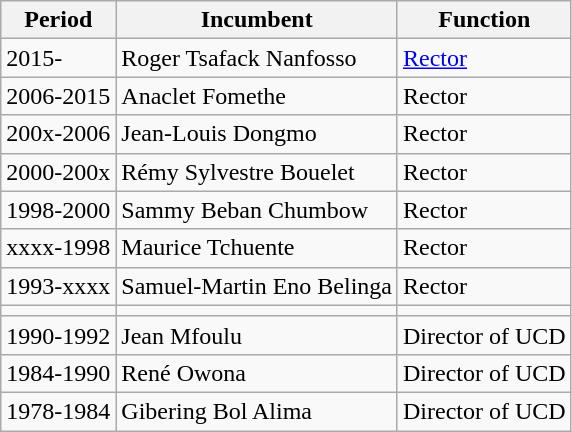<table class="wikitable">
<tr>
<th>Period</th>
<th>Incumbent</th>
<th>Function</th>
</tr>
<tr>
<td>2015-</td>
<td>Roger Tsafack Nanfosso</td>
<td><a href='#'>Rector</a></td>
</tr>
<tr>
<td>2006-2015</td>
<td>Anaclet Fomethe</td>
<td>Rector</td>
</tr>
<tr>
<td>200x-2006</td>
<td>Jean-Louis Dongmo</td>
<td>Rector</td>
</tr>
<tr>
<td>2000-200x</td>
<td>Rémy Sylvestre Bouelet</td>
<td>Rector</td>
</tr>
<tr>
<td>1998-2000</td>
<td>Sammy Beban Chumbow</td>
<td>Rector</td>
</tr>
<tr>
<td>xxxx-1998</td>
<td>Maurice Tchuente</td>
<td>Rector</td>
</tr>
<tr>
<td>1993-xxxx</td>
<td>Samuel-Martin Eno Belinga</td>
<td>Rector</td>
</tr>
<tr>
<td></td>
<td></td>
<td></td>
</tr>
<tr>
<td>1990-1992</td>
<td>Jean Mfoulu</td>
<td>Director of UCD</td>
</tr>
<tr>
<td>1984-1990</td>
<td>René Owona</td>
<td>Director of UCD</td>
</tr>
<tr>
<td>1978-1984</td>
<td>Gibering Bol Alima</td>
<td>Director of UCD</td>
</tr>
</table>
